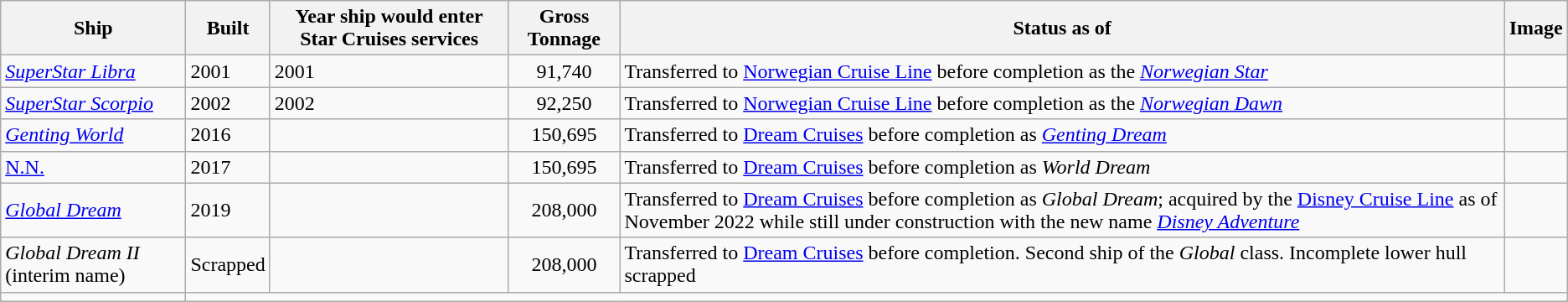<table class="wikitable sortable">
<tr>
<th>Ship</th>
<th>Built</th>
<th>Year ship would enter Star Cruises services</th>
<th>Gross Tonnage</th>
<th>Status as of </th>
<th>Image</th>
</tr>
<tr>
<td><a href='#'><em>SuperStar Libra</em></a></td>
<td>2001</td>
<td>2001</td>
<td style="text-align:Center;">91,740</td>
<td>Transferred to <a href='#'>Norwegian Cruise Line</a> before completion as the <em><a href='#'>Norwegian Star</a></em></td>
<td></td>
</tr>
<tr>
<td><a href='#'><em>SuperStar Scorpio</em></a></td>
<td>2002</td>
<td>2002</td>
<td style="text-align:Center;">92,250</td>
<td>Transferred to <a href='#'>Norwegian Cruise Line</a> before completion as the <em><a href='#'>Norwegian Dawn</a></em></td>
<td></td>
</tr>
<tr>
<td><a href='#'><em>Genting World</em></a></td>
<td>2016</td>
<td></td>
<td style="text-align:Center;">150,695</td>
<td>Transferred to <a href='#'>Dream Cruises</a> before completion as <em><a href='#'>Genting Dream</a></em></td>
<td></td>
</tr>
<tr>
<td><a href='#'>N.N.</a></td>
<td>2017</td>
<td></td>
<td style="text-align:Center;">150,695</td>
<td>Transferred to <a href='#'>Dream Cruises</a> before completion as <em>World Dream</em></td>
<td></td>
</tr>
<tr>
<td><em><a href='#'>Global Dream</a></em></td>
<td>2019</td>
<td></td>
<td style="text-align:Center;">208,000</td>
<td>Transferred to <a href='#'>Dream Cruises</a> before completion as <em>Global Dream</em>; acquired by the <a href='#'>Disney Cruise Line</a> as of November 2022 while still under construction with the new name <em><a href='#'>Disney Adventure</a></em></td>
<td></td>
</tr>
<tr>
<td><em>Global Dream II</em> (interim name)</td>
<td>Scrapped</td>
<td></td>
<td style="text-align:Center;">208,000</td>
<td>Transferred to <a href='#'>Dream Cruises</a> before completion. Second ship of the <em>Global</em> class. Incomplete lower hull scrapped </td>
<td></td>
</tr>
<tr ||>
<td></td>
</tr>
</table>
